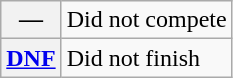<table class="wikitable">
<tr>
<th scope="row">—</th>
<td>Did not compete</td>
</tr>
<tr>
<th scope="row"><a href='#'>DNF</a></th>
<td>Did not finish</td>
</tr>
</table>
